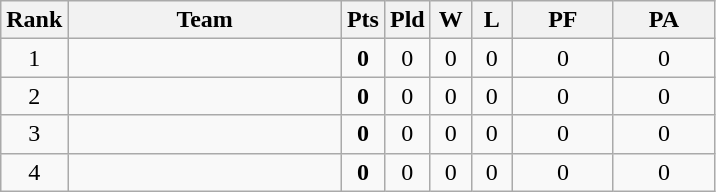<table class=wikitable style=text-align:center>
<tr>
<th width=20>Rank</th>
<th width=175>Team</th>
<th width=20>Pts</th>
<th width=20>Pld</th>
<th width=20>W</th>
<th width=20>L</th>
<th width=60>PF</th>
<th width=60>PA</th>
</tr>
<tr>
<td>1</td>
<td align=left></td>
<td><strong>0</strong></td>
<td>0</td>
<td>0</td>
<td>0</td>
<td>0</td>
<td>0</td>
</tr>
<tr>
<td>2</td>
<td align=left></td>
<td><strong>0</strong></td>
<td>0</td>
<td>0</td>
<td>0</td>
<td>0</td>
<td>0</td>
</tr>
<tr>
<td>3</td>
<td align=left></td>
<td><strong>0</strong></td>
<td>0</td>
<td>0</td>
<td>0</td>
<td>0</td>
<td>0</td>
</tr>
<tr>
<td>4</td>
<td align=left></td>
<td><strong>0</strong></td>
<td>0</td>
<td>0</td>
<td>0</td>
<td>0</td>
<td>0</td>
</tr>
</table>
